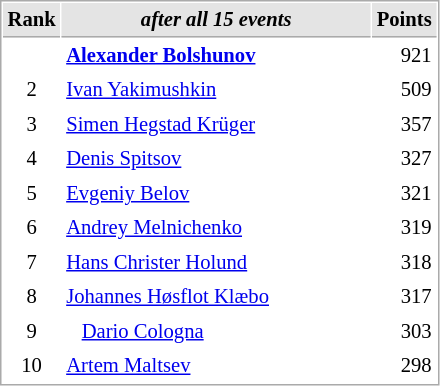<table cellspacing="1" cellpadding="3" style="border:1px solid #AAAAAA;font-size:86%">
<tr style="background-color: #E4E4E4;">
<th style="border-bottom:1px solid #AAAAAA" width=10>Rank</th>
<th style="border-bottom:1px solid #AAAAAA" width=200><em>after all 15 events</em></th>
<th style="border-bottom:1px solid #AAAAAA" width=20 align=right>Points</th>
</tr>
<tr>
<td align=center></td>
<td><strong> <a href='#'>Alexander Bolshunov</a></strong></td>
<td align=right>921</td>
</tr>
<tr>
<td align=center>2</td>
<td> <a href='#'>Ivan Yakimushkin</a></td>
<td align=right>509</td>
</tr>
<tr>
<td align=center>3</td>
<td> <a href='#'>Simen Hegstad Krüger</a></td>
<td align=right>357</td>
</tr>
<tr>
<td align=center>4</td>
<td> <a href='#'>Denis Spitsov</a></td>
<td align=right>327</td>
</tr>
<tr>
<td align=center>5</td>
<td> <a href='#'>Evgeniy Belov</a></td>
<td align=right>321</td>
</tr>
<tr>
<td align=center>6</td>
<td> <a href='#'>Andrey Melnichenko</a></td>
<td align=right>319</td>
</tr>
<tr>
<td align=center>7</td>
<td> <a href='#'>Hans Christer Holund</a></td>
<td align=right>318</td>
</tr>
<tr>
<td align=center>8</td>
<td> <a href='#'>Johannes Høsflot Klæbo</a></td>
<td align=right>317</td>
</tr>
<tr>
<td align=center>9</td>
<td>   <a href='#'>Dario Cologna</a></td>
<td align=right>303</td>
</tr>
<tr>
<td align=center>10</td>
<td> <a href='#'>Artem Maltsev</a></td>
<td align=right>298</td>
</tr>
</table>
